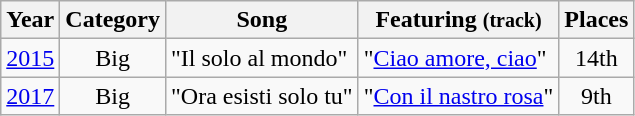<table class="wikitable" style="text-align:center">
<tr>
<th>Year</th>
<th>Category</th>
<th>Song</th>
<th>Featuring <small>(track)</small></th>
<th>Places</th>
</tr>
<tr>
<td><a href='#'>2015</a></td>
<td>Big</td>
<td align="left">"Il solo al mondo"</td>
<td align="left">"<a href='#'>Ciao amore, ciao</a>"</td>
<td>14th</td>
</tr>
<tr>
<td><a href='#'>2017</a></td>
<td>Big</td>
<td align="left">"Ora esisti solo tu"</td>
<td align="left">"<a href='#'>Con il nastro rosa</a>"</td>
<td>9th</td>
</tr>
</table>
